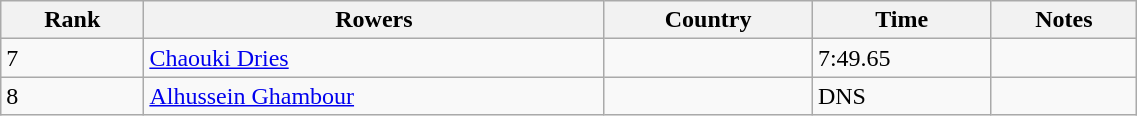<table class="wikitable" width=60%>
<tr>
<th>Rank</th>
<th>Rowers</th>
<th>Country</th>
<th>Time</th>
<th>Notes</th>
</tr>
<tr>
<td>7</td>
<td><a href='#'>Chaouki Dries</a></td>
<td></td>
<td>7:49.65</td>
<td></td>
</tr>
<tr>
<td>8</td>
<td><a href='#'>Alhussein Ghambour</a></td>
<td></td>
<td>DNS</td>
<td></td>
</tr>
</table>
